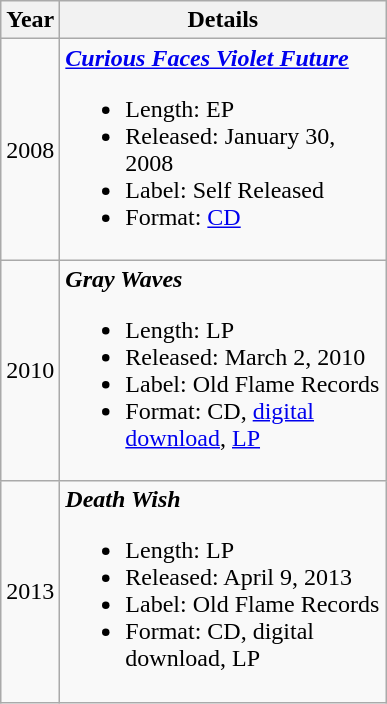<table class="wikitable">
<tr>
<th>Year</th>
<th style="width:210px;">Details</th>
</tr>
<tr>
<td>2008</td>
<td><strong><em><a href='#'>Curious Faces Violet Future</a></em></strong><br><ul><li>Length: EP</li><li>Released: January 30, 2008</li><li>Label: Self Released</li><li>Format: <a href='#'>CD</a></li></ul></td>
</tr>
<tr>
<td>2010</td>
<td><strong><em>Gray Waves</em></strong><br><ul><li>Length: LP</li><li>Released: March 2, 2010</li><li>Label: Old Flame Records</li><li>Format: CD, <a href='#'>digital download</a>, <a href='#'>LP</a></li></ul></td>
</tr>
<tr>
<td>2013</td>
<td><strong><em>Death Wish</em></strong><br><ul><li>Length: LP</li><li>Released: April 9, 2013</li><li>Label: Old Flame Records</li><li>Format: CD, digital download, LP</li></ul></td>
</tr>
</table>
